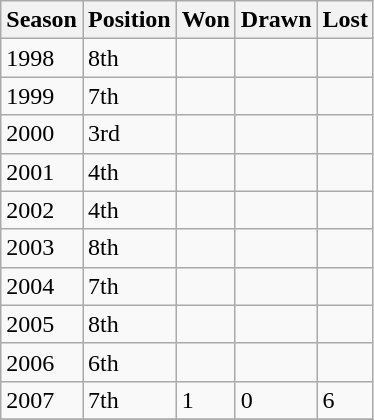<table class="wikitable collapsible">
<tr>
<th>Season</th>
<th>Position</th>
<th>Won</th>
<th>Drawn</th>
<th>Lost</th>
</tr>
<tr>
<td>1998</td>
<td>8th</td>
<td></td>
<td></td>
<td></td>
</tr>
<tr>
<td>1999</td>
<td>7th</td>
<td></td>
<td></td>
<td></td>
</tr>
<tr>
<td>2000</td>
<td>3rd</td>
<td></td>
<td></td>
<td></td>
</tr>
<tr>
<td>2001</td>
<td>4th</td>
<td></td>
<td></td>
<td></td>
</tr>
<tr>
<td>2002</td>
<td>4th</td>
<td></td>
<td></td>
<td></td>
</tr>
<tr>
<td>2003</td>
<td>8th</td>
<td></td>
<td></td>
<td></td>
</tr>
<tr>
<td>2004</td>
<td>7th</td>
<td></td>
<td></td>
<td></td>
</tr>
<tr>
<td>2005</td>
<td>8th</td>
<td></td>
<td></td>
<td></td>
</tr>
<tr>
<td>2006</td>
<td>6th</td>
<td></td>
<td></td>
<td></td>
</tr>
<tr>
<td>2007</td>
<td>7th</td>
<td>1</td>
<td>0</td>
<td>6</td>
</tr>
<tr>
</tr>
</table>
